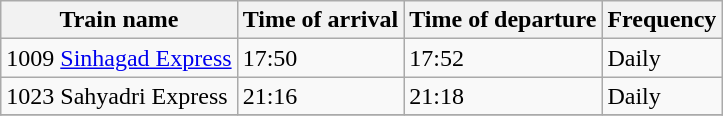<table class="wikitable" border="1">
<tr>
<th>Train name</th>
<th>Time of arrival</th>
<th>Time of departure</th>
<th>Frequency</th>
</tr>
<tr>
<td>1009 <a href='#'>Sinhagad Express</a></td>
<td>17:50</td>
<td>17:52</td>
<td>Daily</td>
</tr>
<tr>
<td>1023 Sahyadri Express</td>
<td>21:16</td>
<td>21:18</td>
<td>Daily</td>
</tr>
<tr>
</tr>
</table>
